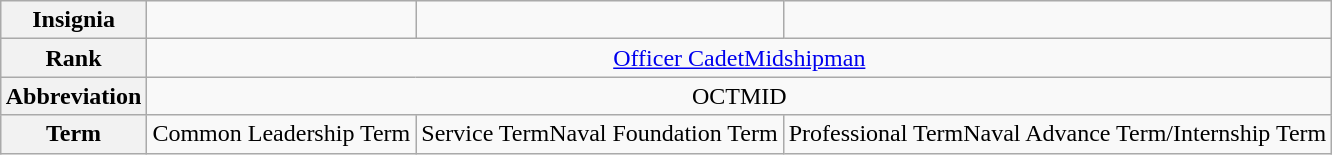<table class="wikitable" style="text-align:center; margin:1em auto;;">
<tr>
<th>Insignia</th>
<td></td>
<td></td>
<td></td>
</tr>
<tr>
<th>Rank</th>
<td colspan=3><a href='#'>Officer Cadet</a><a href='#'>Midshipman</a></td>
</tr>
<tr>
<th>Abbreviation</th>
<td colspan=3>OCTMID</td>
</tr>
<tr>
<th>Term</th>
<td>Common Leadership Term</td>
<td>Service TermNaval Foundation Term</td>
<td>Professional TermNaval Advance Term/Internship Term</td>
</tr>
</table>
